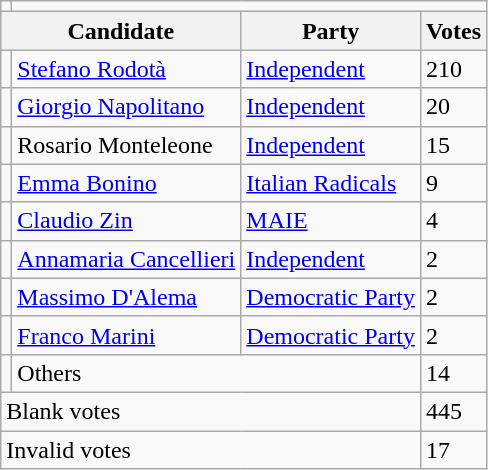<table class="wikitable" style="font-size: align=left">
<tr>
<td></td>
</tr>
<tr>
<th colspan=2>Candidate</th>
<th>Party</th>
<th>Votes</th>
</tr>
<tr>
<td bgcolor=></td>
<td><a href='#'>Stefano Rodotà</a></td>
<td><a href='#'>Independent</a></td>
<td>210</td>
</tr>
<tr>
<td bgcolor=></td>
<td><a href='#'>Giorgio Napolitano</a></td>
<td><a href='#'>Independent</a></td>
<td>20</td>
</tr>
<tr>
<td bgcolor=></td>
<td>Rosario Monteleone</td>
<td><a href='#'>Independent</a></td>
<td>15</td>
</tr>
<tr>
<td bgcolor=></td>
<td><a href='#'>Emma Bonino</a></td>
<td><a href='#'>Italian Radicals</a></td>
<td>9</td>
</tr>
<tr>
<td bgcolor=></td>
<td><a href='#'>Claudio Zin</a></td>
<td><a href='#'>MAIE</a></td>
<td>4</td>
</tr>
<tr>
<td bgcolor=></td>
<td><a href='#'>Annamaria Cancellieri</a></td>
<td><a href='#'>Independent</a></td>
<td>2</td>
</tr>
<tr>
<td bgcolor=></td>
<td><a href='#'>Massimo D'Alema</a></td>
<td><a href='#'>Democratic Party</a></td>
<td>2</td>
</tr>
<tr>
<td bgcolor=></td>
<td><a href='#'>Franco Marini</a></td>
<td><a href='#'>Democratic Party</a></td>
<td>2</td>
</tr>
<tr>
<td bgcolor=></td>
<td colspan=2>Others</td>
<td>14</td>
</tr>
<tr>
<td colspan=3>Blank votes</td>
<td>445</td>
</tr>
<tr>
<td colspan=3>Invalid votes</td>
<td>17</td>
</tr>
</table>
